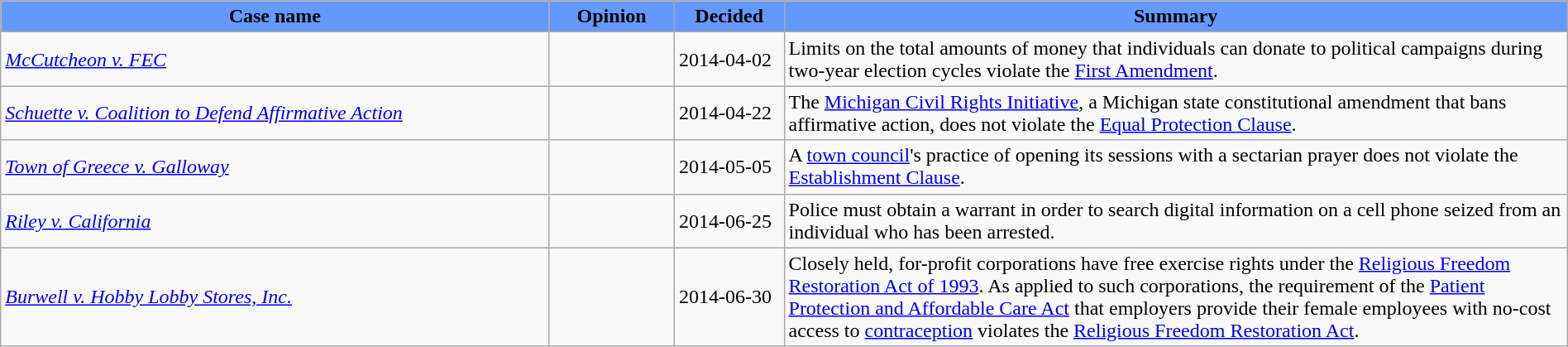<table class="wikitable" style="margin:auto;width:100%">
<tr>
<th style="background:#69f;">Case name</th>
<th style="background:#69f; width:8%;">Opinion</th>
<th style="background:#69f; width:7%;">Decided</th>
<th style="background:#69f; width:50%;">Summary</th>
</tr>
<tr>
<td><em><a href='#'>McCutcheon v. FEC</a></em></td>
<td></td>
<td>2014-04-02</td>
<td>Limits on the total amounts of money that individuals can donate to political campaigns during two-year election cycles violate the <a href='#'>First Amendment</a>.</td>
</tr>
<tr>
<td><em><a href='#'>Schuette v. Coalition to Defend Affirmative Action</a></em></td>
<td></td>
<td>2014-04-22</td>
<td>The <a href='#'>Michigan Civil Rights Initiative</a>, a Michigan state constitutional amendment that bans affirmative action, does not violate the <a href='#'>Equal Protection Clause</a>.</td>
</tr>
<tr>
<td><em><a href='#'>Town of Greece v. Galloway</a></em></td>
<td></td>
<td>2014-05-05</td>
<td>A <a href='#'>town council</a>'s practice of opening its sessions with a sectarian prayer does not violate the <a href='#'>Establishment Clause</a>.</td>
</tr>
<tr>
<td><em><a href='#'>Riley v. California</a></em></td>
<td></td>
<td>2014-06-25</td>
<td>Police must obtain a warrant in order to search digital information on a cell phone seized from an individual who has been arrested.</td>
</tr>
<tr>
<td><em><a href='#'>Burwell v. Hobby Lobby Stores, Inc.</a></em></td>
<td></td>
<td>2014-06-30</td>
<td>Closely held, for-profit corporations have free exercise rights under the <a href='#'>Religious Freedom Restoration Act of 1993</a>. As applied to such corporations, the requirement of the <a href='#'>Patient Protection and Affordable Care Act</a> that employers provide their female employees with no-cost access to <a href='#'>contraception</a> violates the <a href='#'>Religious Freedom Restoration Act</a>.</td>
</tr>
</table>
